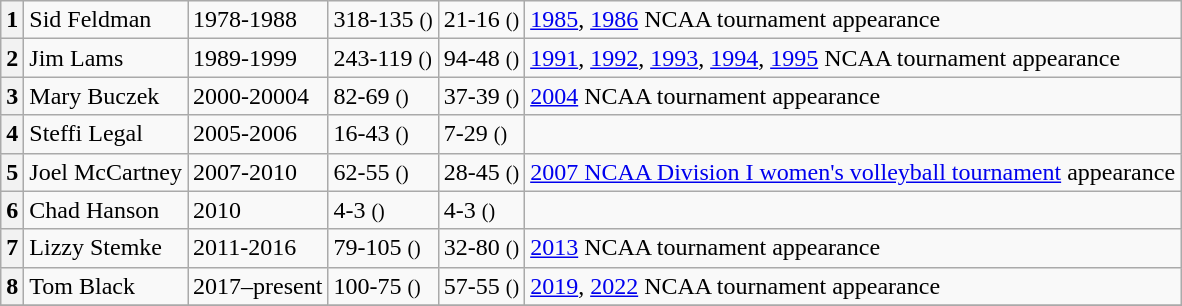<table class="wikitable">
<tr>
<th>1</th>
<td>Sid Feldman</td>
<td>1978-1988</td>
<td>318-135 <small>()</small></td>
<td>21-16  <small>()</small></td>
<td><a href='#'>1985</a>, <a href='#'>1986</a> NCAA tournament appearance</td>
</tr>
<tr>
<th>2</th>
<td>Jim Lams</td>
<td>1989-1999</td>
<td>243-119 <small>()</small></td>
<td>94-48 <small>()</small></td>
<td><a href='#'>1991</a>, <a href='#'>1992</a>, <a href='#'>1993</a>, <a href='#'>1994</a>, <a href='#'>1995</a> NCAA tournament appearance</td>
</tr>
<tr>
<th>3</th>
<td>Mary Buczek</td>
<td>2000-20004</td>
<td>82-69 <small>()</small></td>
<td>37-39 <small>()</small></td>
<td><a href='#'>2004</a> NCAA tournament appearance</td>
</tr>
<tr>
<th>4</th>
<td>Steffi Legal</td>
<td>2005-2006</td>
<td>16-43 <small>()</small></td>
<td>7-29 <small>()</small></td>
<td></td>
</tr>
<tr>
<th>5</th>
<td>Joel McCartney</td>
<td>2007-2010</td>
<td>62-55 <small>()</small></td>
<td>28-45 <small>()</small></td>
<td><a href='#'>2007 NCAA Division I women's volleyball tournament</a> appearance</td>
</tr>
<tr>
<th>6</th>
<td>Chad Hanson</td>
<td>2010</td>
<td>4-3 <small>()</small></td>
<td>4-3 <small>()</small></td>
<td></td>
</tr>
<tr>
<th>7</th>
<td>Lizzy Stemke</td>
<td>2011-2016</td>
<td>79-105 <small>()</small></td>
<td>32-80 <small>()</small></td>
<td><a href='#'>2013</a> NCAA tournament appearance</td>
</tr>
<tr>
<th>8</th>
<td>Tom Black</td>
<td>2017–present</td>
<td>100-75 <small>()</small></td>
<td>57-55 <small>()</small></td>
<td><a href='#'>2019</a>, <a href='#'>2022</a> NCAA tournament appearance</td>
</tr>
<tr>
</tr>
</table>
